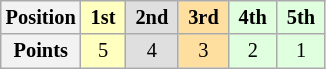<table class="wikitable" style="font-size:85%; text-align:center">
<tr>
<th>Position</th>
<td style="background:#ffffbf;"> <strong>1st</strong> </td>
<td style="background:#dfdfdf;"> <strong>2nd</strong> </td>
<td style="background:#ffdf9f;"> <strong>3rd</strong> </td>
<td style="background:#dfffdf;"> <strong>4th</strong> </td>
<td style="background:#dfffdf;"> <strong>5th</strong> </td>
</tr>
<tr>
<th>Points</th>
<td style="background:#ffffbf;">5</td>
<td style="background:#dfdfdf;">4</td>
<td style="background:#ffdf9f;">3</td>
<td style="background:#dfffdf;">2</td>
<td style="background:#dfffdf;">1</td>
</tr>
</table>
